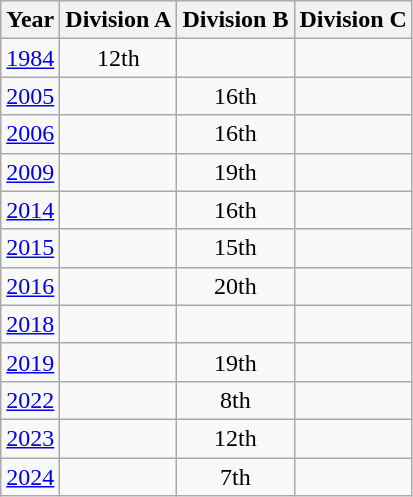<table class="wikitable" style="text-align:center">
<tr>
<th>Year</th>
<th>Division A</th>
<th>Division B</th>
<th>Division C</th>
</tr>
<tr>
<td><a href='#'>1984</a></td>
<td>12th</td>
<td></td>
<td></td>
</tr>
<tr>
<td><a href='#'>2005</a></td>
<td></td>
<td>16th</td>
<td></td>
</tr>
<tr>
<td><a href='#'>2006</a></td>
<td></td>
<td>16th</td>
<td></td>
</tr>
<tr>
<td><a href='#'>2009</a></td>
<td></td>
<td>19th</td>
<td></td>
</tr>
<tr>
<td><a href='#'>2014</a></td>
<td></td>
<td>16th</td>
<td></td>
</tr>
<tr>
<td><a href='#'>2015</a></td>
<td></td>
<td>15th</td>
<td></td>
</tr>
<tr>
<td><a href='#'>2016</a></td>
<td></td>
<td>20th</td>
<td></td>
</tr>
<tr>
<td><a href='#'>2018</a></td>
<td></td>
<td></td>
<td></td>
</tr>
<tr>
<td><a href='#'>2019</a></td>
<td></td>
<td>19th</td>
<td></td>
</tr>
<tr>
<td><a href='#'>2022</a></td>
<td></td>
<td>8th</td>
<td></td>
</tr>
<tr>
<td><a href='#'>2023</a></td>
<td></td>
<td>12th</td>
<td></td>
</tr>
<tr>
<td><a href='#'>2024</a></td>
<td></td>
<td>7th</td>
<td></td>
</tr>
</table>
